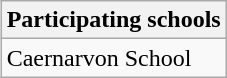<table class="wikitable" align=right>
<tr>
<th>Participating schools</th>
</tr>
<tr>
<td>Caernarvon School</td>
</tr>
</table>
